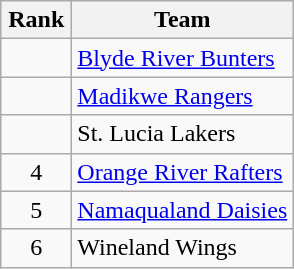<table class="wikitable">
<tr>
<th style="width: 40px;">Rank</th>
<th>Team</th>
</tr>
<tr>
<td style="text-align: center;"></td>
<td> <a href='#'>Blyde River Bunters</a></td>
</tr>
<tr>
<td style="text-align: center;"></td>
<td><a href='#'>Madikwe Rangers</a></td>
</tr>
<tr>
<td style="text-align: center;"></td>
<td> St. Lucia Lakers</td>
</tr>
<tr>
<td style="text-align: center;">4</td>
<td> <a href='#'>Orange River Rafters</a></td>
</tr>
<tr>
<td style="text-align: center;">5</td>
<td> <a href='#'>Namaqualand Daisies</a></td>
</tr>
<tr>
<td style="text-align: center;">6</td>
<td> Wineland Wings</td>
</tr>
</table>
